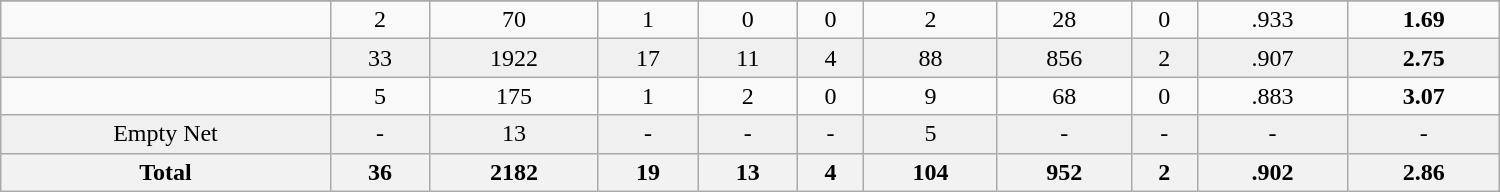<table class="wikitable sortable" width ="1000">
<tr align="center">
</tr>
<tr align="center">
<td></td>
<td>2</td>
<td>70</td>
<td>1</td>
<td>0</td>
<td>0</td>
<td>2</td>
<td>28</td>
<td>0</td>
<td>.933</td>
<td><strong>1.69</strong></td>
</tr>
<tr align="center" bgcolor="f0f0f0">
<td></td>
<td>33</td>
<td>1922</td>
<td>17</td>
<td>11</td>
<td>4</td>
<td>88</td>
<td>856</td>
<td>2</td>
<td>.907</td>
<td><strong>2.75</strong></td>
</tr>
<tr align="center" bgcolor="">
<td></td>
<td>5</td>
<td>175</td>
<td>1</td>
<td>2</td>
<td>0</td>
<td>9</td>
<td>68</td>
<td>0</td>
<td>.883</td>
<td><strong>3.07</strong></td>
</tr>
<tr align="center" bgcolor="f0f0f0">
<td>Empty Net</td>
<td>-</td>
<td>13</td>
<td>-</td>
<td>-</td>
<td>-</td>
<td>5</td>
<td>-</td>
<td>-</td>
<td>-</td>
<td>-</td>
</tr>
<tr>
<th>Total</th>
<th>36</th>
<th>2182</th>
<th>19</th>
<th>13</th>
<th>4</th>
<th>104</th>
<th>952</th>
<th>2</th>
<th>.902</th>
<th>2.86</th>
</tr>
</table>
